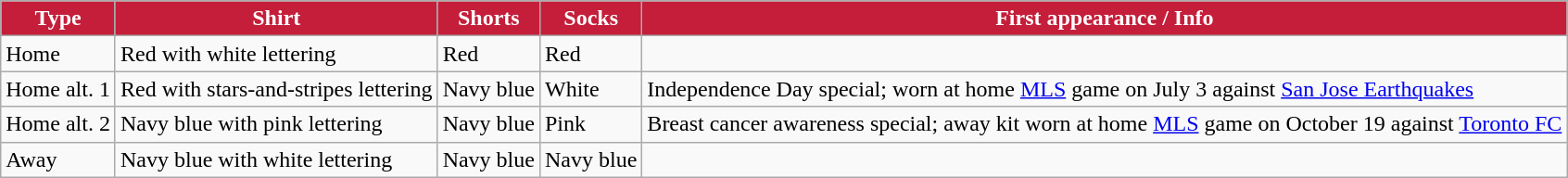<table class="wikitable">
<tr>
<th style="background:#C41E3A; color:white; text-align:center;">Type</th>
<th style="background:#C41E3A; color:white; text-align:center;">Shirt</th>
<th style="background:#C41E3A; color:white; text-align:center;">Shorts</th>
<th style="background:#C41E3A; color:white; text-align:center;">Socks</th>
<th style="background:#C41E3A; color:white; text-align:center;">First appearance / Info</th>
</tr>
<tr>
<td>Home</td>
<td>Red with white lettering</td>
<td>Red</td>
<td>Red</td>
<td></td>
</tr>
<tr>
<td>Home alt. 1</td>
<td>Red with stars-and-stripes lettering</td>
<td>Navy blue</td>
<td>White</td>
<td>Independence Day special; worn at home <a href='#'>MLS</a> game on July 3 against <a href='#'>San Jose Earthquakes</a></td>
</tr>
<tr>
<td>Home alt. 2</td>
<td>Navy blue with pink lettering</td>
<td>Navy blue</td>
<td>Pink</td>
<td>Breast cancer awareness special; away kit worn at home <a href='#'>MLS</a> game on October 19 against <a href='#'>Toronto FC</a></td>
</tr>
<tr>
<td>Away</td>
<td>Navy blue with white lettering</td>
<td>Navy blue</td>
<td>Navy blue</td>
<td></td>
</tr>
</table>
